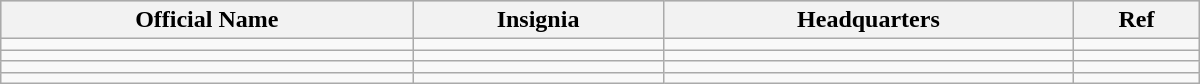<table class="wikitable" width="800">
<tr bgcolor="#CCCCCC">
<th><strong>Official Name</strong></th>
<th><strong>Insignia</strong></th>
<th><strong>Headquarters</strong></th>
<th><strong>Ref</strong></th>
</tr>
<tr>
<td></td>
<td></td>
<td></td>
<td></td>
</tr>
<tr>
<td></td>
<td></td>
<td></td>
<td></td>
</tr>
<tr>
<td></td>
<td></td>
<td></td>
<td></td>
</tr>
<tr>
<td></td>
<td></td>
<td></td>
<td></td>
</tr>
</table>
